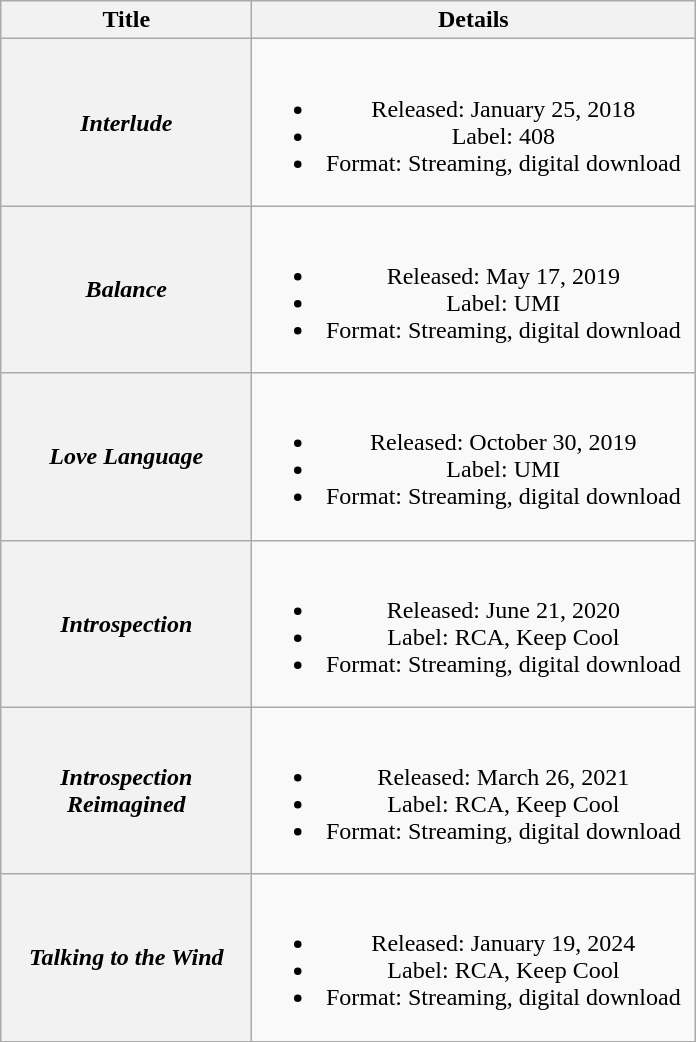<table class="wikitable plainrowheaders" style="text-align:center;">
<tr>
<th scope="col" style="width:10em;">Title</th>
<th scope="col" style="width:18em;">Details</th>
</tr>
<tr>
<th scope="row"><em>Interlude</em></th>
<td><br><ul><li>Released: January 25, 2018</li><li>Label: 408</li><li>Format: Streaming, digital download</li></ul></td>
</tr>
<tr>
<th scope="row"><em>Balance</em></th>
<td><br><ul><li>Released: May 17, 2019</li><li>Label: UMI</li><li>Format: Streaming, digital download</li></ul></td>
</tr>
<tr>
<th scope="row"><em>Love Language</em></th>
<td><br><ul><li>Released: October 30, 2019</li><li>Label: UMI</li><li>Format: Streaming, digital download</li></ul></td>
</tr>
<tr>
<th scope="row"><em>Introspection</em></th>
<td><br><ul><li>Released: June 21, 2020</li><li>Label: RCA, Keep Cool</li><li>Format: Streaming, digital download</li></ul></td>
</tr>
<tr>
<th scope="row"><em>Introspection Reimagined</em></th>
<td><br><ul><li>Released: March 26, 2021</li><li>Label: RCA, Keep Cool</li><li>Format: Streaming, digital download</li></ul></td>
</tr>
<tr>
<th scope="row"><em>Talking to the Wind</em></th>
<td><br><ul><li>Released: January 19, 2024</li><li>Label: RCA, Keep Cool</li><li>Format: Streaming, digital download</li></ul></td>
</tr>
</table>
